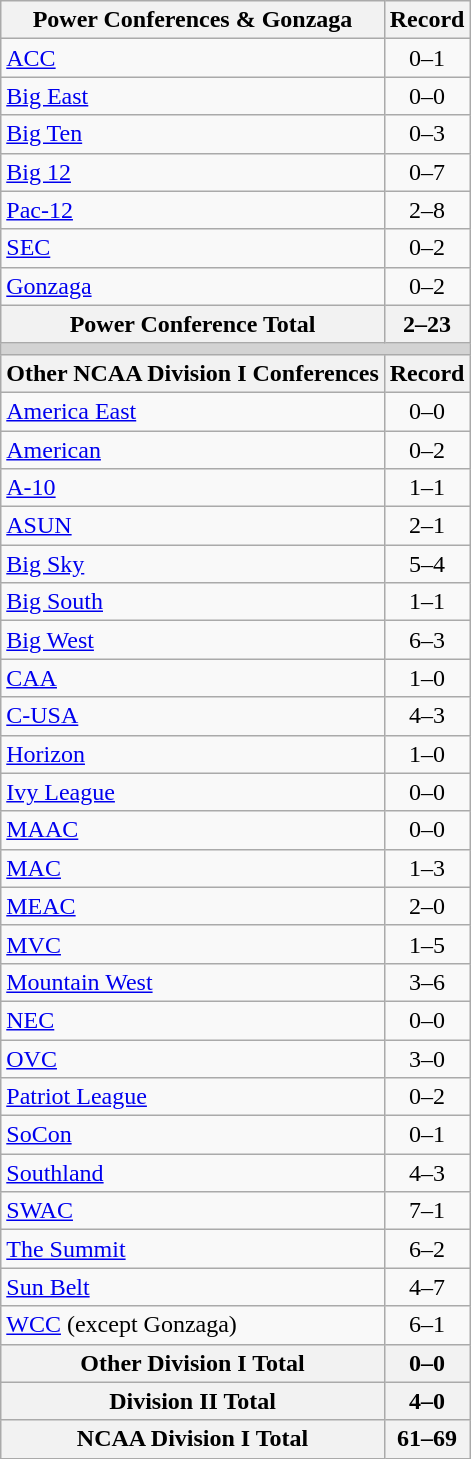<table class="wikitable">
<tr>
<th>Power Conferences & Gonzaga</th>
<th>Record</th>
</tr>
<tr>
<td><a href='#'>ACC</a></td>
<td align=center>0–1</td>
</tr>
<tr>
<td><a href='#'>Big East</a></td>
<td align=center>0–0</td>
</tr>
<tr>
<td><a href='#'>Big Ten</a></td>
<td align=center>0–3</td>
</tr>
<tr>
<td><a href='#'>Big 12</a></td>
<td align=center>0–7</td>
</tr>
<tr>
<td><a href='#'>Pac-12</a></td>
<td align=center>2–8</td>
</tr>
<tr>
<td><a href='#'>SEC</a></td>
<td align=center>0–2</td>
</tr>
<tr>
<td><a href='#'>Gonzaga</a></td>
<td align=center>0–2</td>
</tr>
<tr>
<th>Power Conference Total</th>
<th>2–23</th>
</tr>
<tr>
<th colspan="2" style="background:lightgrey;"></th>
</tr>
<tr>
<th>Other NCAA Division I Conferences</th>
<th>Record</th>
</tr>
<tr>
<td><a href='#'>America East</a></td>
<td align=center>0–0</td>
</tr>
<tr>
<td><a href='#'>American</a></td>
<td align=center>0–2</td>
</tr>
<tr>
<td><a href='#'>A-10</a></td>
<td align=center>1–1</td>
</tr>
<tr>
<td><a href='#'>ASUN</a></td>
<td align=center>2–1</td>
</tr>
<tr>
<td><a href='#'>Big Sky</a></td>
<td align=center>5–4</td>
</tr>
<tr>
<td><a href='#'>Big South</a></td>
<td align=center>1–1</td>
</tr>
<tr>
<td><a href='#'>Big West</a></td>
<td align=center>6–3</td>
</tr>
<tr>
<td><a href='#'>CAA</a></td>
<td align=center>1–0</td>
</tr>
<tr>
<td><a href='#'>C-USA</a></td>
<td align=center>4–3</td>
</tr>
<tr>
<td><a href='#'>Horizon</a></td>
<td align=center>1–0</td>
</tr>
<tr>
<td><a href='#'>Ivy League</a></td>
<td align=center>0–0</td>
</tr>
<tr>
<td><a href='#'>MAAC</a></td>
<td align=center>0–0</td>
</tr>
<tr>
<td><a href='#'>MAC</a></td>
<td align=center>1–3</td>
</tr>
<tr>
<td><a href='#'>MEAC</a></td>
<td align=center>2–0</td>
</tr>
<tr>
<td><a href='#'>MVC</a></td>
<td align=center>1–5</td>
</tr>
<tr>
<td><a href='#'>Mountain West</a></td>
<td align=center>3–6</td>
</tr>
<tr>
<td><a href='#'>NEC</a></td>
<td align=center>0–0</td>
</tr>
<tr>
<td><a href='#'>OVC</a></td>
<td align=center>3–0</td>
</tr>
<tr>
<td><a href='#'>Patriot League</a></td>
<td align=center>0–2</td>
</tr>
<tr>
<td><a href='#'>SoCon</a></td>
<td align=center>0–1</td>
</tr>
<tr>
<td><a href='#'>Southland</a></td>
<td align=center>4–3</td>
</tr>
<tr>
<td><a href='#'>SWAC</a></td>
<td align=center>7–1</td>
</tr>
<tr>
<td><a href='#'>The Summit</a></td>
<td align=center>6–2</td>
</tr>
<tr>
<td><a href='#'>Sun Belt</a></td>
<td align=center>4–7</td>
</tr>
<tr>
<td><a href='#'>WCC</a> (except Gonzaga)</td>
<td align=center>6–1</td>
</tr>
<tr>
<th>Other Division I Total</th>
<th>0–0</th>
</tr>
<tr>
<th>Division II Total</th>
<th>4–0</th>
</tr>
<tr>
<th>NCAA Division I Total</th>
<th>61–69</th>
</tr>
</table>
